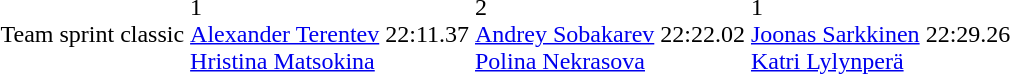<table>
<tr>
<td>Team sprint classic<br></td>
<td> 1<br><a href='#'>Alexander Terentev</a><br><a href='#'>Hristina Matsokina</a></td>
<td>22:11.37</td>
<td> 2<br><a href='#'>Andrey Sobakarev</a><br><a href='#'>Polina Nekrasova</a></td>
<td>22:22.02</td>
<td> 1<br><a href='#'>Joonas Sarkkinen</a><br><a href='#'>Katri Lylynperä</a></td>
<td>22:29.26</td>
</tr>
</table>
